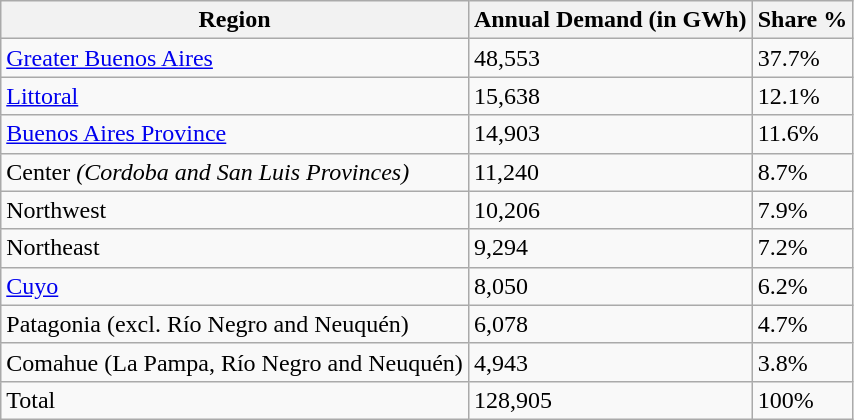<table class="wikitable">
<tr>
<th>Region</th>
<th>Annual Demand (in GWh)</th>
<th>Share %</th>
</tr>
<tr>
<td><a href='#'>Greater Buenos Aires</a></td>
<td>48,553</td>
<td>37.7%</td>
</tr>
<tr>
<td><a href='#'>Littoral</a></td>
<td>15,638</td>
<td>12.1%</td>
</tr>
<tr>
<td><a href='#'>Buenos Aires Province</a></td>
<td>14,903</td>
<td>11.6%</td>
</tr>
<tr>
<td>Center <em>(Cordoba and San Luis Provinces)</em></td>
<td>11,240</td>
<td>8.7%</td>
</tr>
<tr>
<td>Northwest</td>
<td>10,206</td>
<td>7.9%</td>
</tr>
<tr>
<td>Northeast</td>
<td>9,294</td>
<td>7.2%</td>
</tr>
<tr>
<td><a href='#'>Cuyo</a></td>
<td>8,050</td>
<td>6.2%</td>
</tr>
<tr>
<td>Patagonia (excl. Río Negro and Neuquén)</td>
<td>6,078</td>
<td>4.7%</td>
</tr>
<tr>
<td>Comahue (La Pampa, Río Negro and Neuquén)</td>
<td>4,943</td>
<td>3.8%</td>
</tr>
<tr>
<td>Total</td>
<td>128,905</td>
<td>100%</td>
</tr>
</table>
